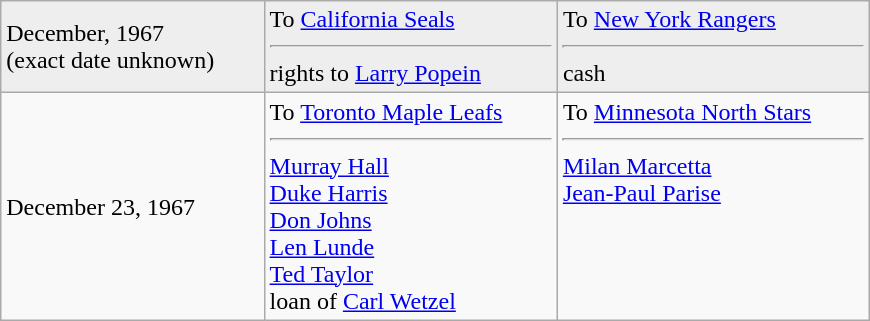<table class="wikitable" style="border:1px solid #999; width:580px;">
<tr style="background:#eee;">
<td>December, 1967<br>(exact date unknown)</td>
<td valign="top">To <a href='#'>California Seals</a><hr>rights to <a href='#'>Larry Popein</a></td>
<td valign="top">To <a href='#'>New York Rangers</a><hr>cash</td>
</tr>
<tr>
<td>December 23, 1967</td>
<td valign="top">To <a href='#'>Toronto Maple Leafs</a><hr><a href='#'>Murray Hall</a><br><a href='#'>Duke Harris</a><br><a href='#'>Don Johns</a><br><a href='#'>Len Lunde</a><br><a href='#'>Ted Taylor</a><br>loan of <a href='#'>Carl Wetzel</a></td>
<td valign="top">To <a href='#'>Minnesota North Stars</a><hr><a href='#'>Milan Marcetta</a><br><a href='#'>Jean-Paul Parise</a></td>
</tr>
</table>
